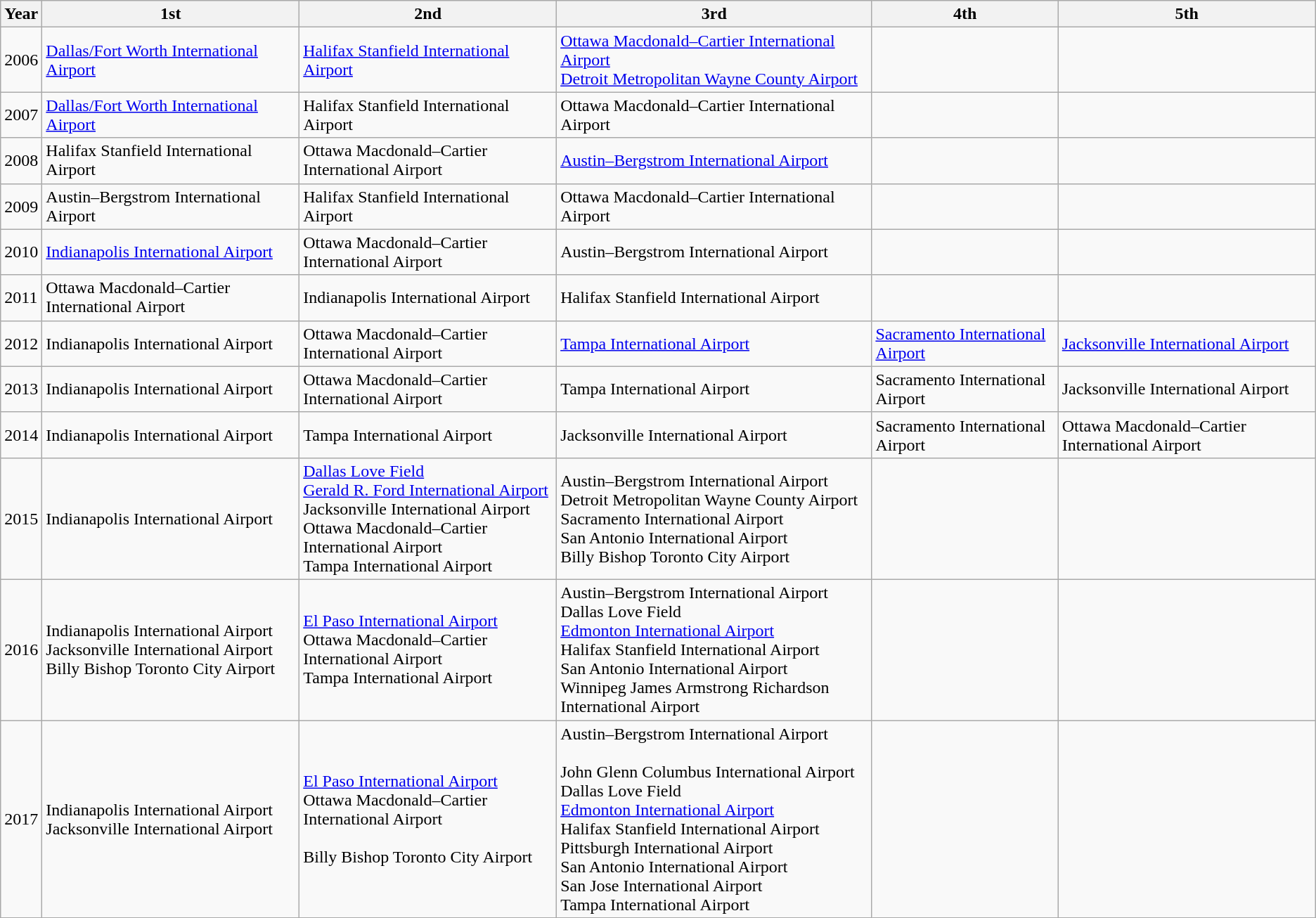<table class="wikitable">
<tr>
<th>Year</th>
<th>1st</th>
<th>2nd</th>
<th>3rd</th>
<th>4th</th>
<th>5th</th>
</tr>
<tr>
<td>2006</td>
<td> <a href='#'>Dallas/Fort Worth International Airport</a></td>
<td> <a href='#'>Halifax Stanfield International Airport</a></td>
<td> <a href='#'>Ottawa Macdonald–Cartier International Airport</a><br> <a href='#'>Detroit Metropolitan Wayne County Airport</a></td>
<td></td>
<td></td>
</tr>
<tr>
<td>2007</td>
<td> <a href='#'>Dallas/Fort Worth International Airport</a></td>
<td> Halifax Stanfield International Airport</td>
<td> Ottawa Macdonald–Cartier International Airport</td>
<td></td>
<td></td>
</tr>
<tr>
<td>2008</td>
<td> Halifax Stanfield International Airport</td>
<td> Ottawa Macdonald–Cartier International Airport</td>
<td> <a href='#'>Austin–Bergstrom International Airport</a></td>
<td></td>
<td></td>
</tr>
<tr>
<td>2009</td>
<td> Austin–Bergstrom International Airport</td>
<td> Halifax Stanfield International Airport</td>
<td> Ottawa Macdonald–Cartier International Airport</td>
<td></td>
<td></td>
</tr>
<tr>
<td>2010</td>
<td> <a href='#'>Indianapolis International Airport</a></td>
<td> Ottawa Macdonald–Cartier International Airport</td>
<td> Austin–Bergstrom International Airport</td>
<td></td>
<td></td>
</tr>
<tr>
<td>2011</td>
<td> Ottawa Macdonald–Cartier International Airport</td>
<td> Indianapolis International Airport</td>
<td> Halifax Stanfield International Airport</td>
<td></td>
<td></td>
</tr>
<tr>
<td>2012</td>
<td> Indianapolis International Airport</td>
<td> Ottawa Macdonald–Cartier International Airport</td>
<td> <a href='#'>Tampa International Airport</a></td>
<td> <a href='#'>Sacramento International Airport</a></td>
<td> <a href='#'>Jacksonville International Airport</a></td>
</tr>
<tr>
<td>2013</td>
<td> Indianapolis International Airport</td>
<td> Ottawa Macdonald–Cartier International Airport</td>
<td> Tampa International Airport</td>
<td> Sacramento International Airport</td>
<td> Jacksonville International Airport</td>
</tr>
<tr>
<td>2014</td>
<td> Indianapolis International Airport</td>
<td> Tampa International Airport</td>
<td> Jacksonville International Airport</td>
<td> Sacramento International Airport</td>
<td> Ottawa Macdonald–Cartier International Airport</td>
</tr>
<tr>
<td>2015</td>
<td> Indianapolis International Airport</td>
<td> <a href='#'>Dallas Love Field</a><br> <a href='#'>Gerald R. Ford International Airport</a><br> Jacksonville International Airport<br> Ottawa Macdonald–Cartier International Airport<br> Tampa International Airport</td>
<td> Austin–Bergstrom International Airport<br> Detroit Metropolitan Wayne County Airport<br> Sacramento International Airport<br> San Antonio International Airport<br> Billy Bishop Toronto City Airport</td>
<td></td>
<td></td>
</tr>
<tr>
<td>2016</td>
<td> Indianapolis International Airport<br> Jacksonville International Airport<br> Billy Bishop Toronto City Airport</td>
<td> <a href='#'>El Paso International Airport</a><br> Ottawa Macdonald–Cartier International Airport<br> Tampa International Airport</td>
<td> Austin–Bergstrom International Airport<br> Dallas Love Field<br> <a href='#'>Edmonton International Airport</a><br> Halifax Stanfield International Airport<br> San Antonio International Airport<br> Winnipeg James Armstrong Richardson International Airport</td>
<td></td>
<td></td>
</tr>
<tr>
<td>2017</td>
<td> Indianapolis International Airport<br> Jacksonville International Airport</td>
<td> <a href='#'>El Paso International Airport</a><br> Ottawa Macdonald–Cartier International Airport<br><br> Billy Bishop Toronto City Airport</td>
<td> Austin–Bergstrom International Airport<br><br> John Glenn Columbus International Airport <br>
 Dallas Love Field<br> <a href='#'>Edmonton International Airport</a><br> Halifax Stanfield International Airport<br>
 Pittsburgh International Airport<br>
 San Antonio International Airport<br>
 San Jose International Airport<br>
 Tampa International Airport</td>
<td></td>
<td></td>
</tr>
</table>
